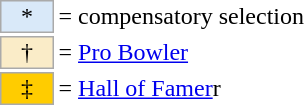<table border=0 cellspacing="0" cellpadding="8">
<tr>
<td><br><table style="margin: 0.75em 0 0 0.5em;">
<tr>
<td style="background:#d9e9f9; border:1px solid #aaa; width:2em; text-align:center;">*</td>
<td>= compensatory selection</td>
<td></td>
</tr>
<tr>
<td style="background:#faecc8; border:1px solid #aaa; width:2em; text-align:center;">†</td>
<td>= <a href='#'>Pro Bowler</a></td>
</tr>
<tr>
<td style="background-color:#FFCC00; border:1px solid #aaaaaa; width:2em; text-align:center;">‡</td>
<td>= <a href='#'>Hall of Famer</a>r</td>
</tr>
</table>
</td>
<td cellspacing="2"><br></td>
</tr>
</table>
